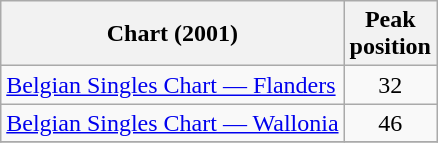<table class="wikitable sortable">
<tr>
<th>Chart (2001)</th>
<th align="center">Peak<br>position</th>
</tr>
<tr>
<td><a href='#'>Belgian Singles Chart — Flanders</a></td>
<td align="center">32 </td>
</tr>
<tr>
<td><a href='#'>Belgian Singles Chart — Wallonia</a></td>
<td align="center">46 </td>
</tr>
<tr>
</tr>
</table>
